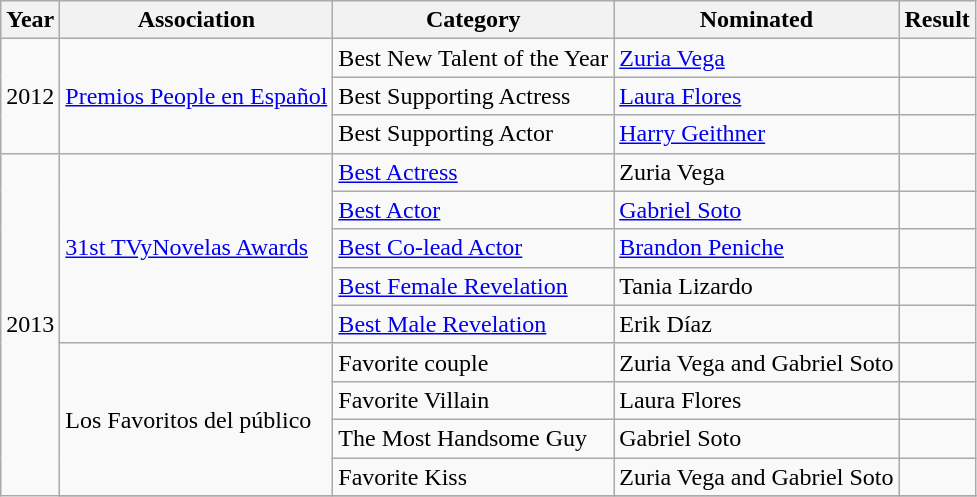<table class="wikitable sortable">
<tr>
<th>Year</th>
<th>Association</th>
<th>Category</th>
<th>Nominated</th>
<th>Result</th>
</tr>
<tr>
<td rowspan=3>2012</td>
<td rowspan=3><a href='#'>Premios People en Español</a></td>
<td>Best New Talent of the Year</td>
<td><a href='#'>Zuria Vega</a></td>
<td></td>
</tr>
<tr>
<td>Best Supporting Actress</td>
<td><a href='#'>Laura Flores</a></td>
<td></td>
</tr>
<tr>
<td>Best Supporting Actor</td>
<td><a href='#'>Harry Geithner</a></td>
<td></td>
</tr>
<tr>
<td rowspan=26>2013</td>
<td rowspan=5><a href='#'>31st TVyNovelas Awards</a></td>
<td><a href='#'>Best Actress</a></td>
<td>Zuria Vega</td>
<td></td>
</tr>
<tr>
<td><a href='#'>Best Actor</a></td>
<td><a href='#'>Gabriel Soto</a></td>
<td></td>
</tr>
<tr>
<td><a href='#'>Best Co-lead Actor</a></td>
<td><a href='#'>Brandon Peniche</a></td>
<td></td>
</tr>
<tr>
<td><a href='#'>Best Female Revelation</a></td>
<td>Tania Lizardo</td>
<td></td>
</tr>
<tr>
<td><a href='#'>Best Male Revelation</a></td>
<td>Erik Díaz</td>
<td></td>
</tr>
<tr>
<td rowspan=4>Los Favoritos del público</td>
<td>Favorite couple</td>
<td>Zuria Vega and Gabriel Soto</td>
<td></td>
</tr>
<tr>
<td>Favorite Villain</td>
<td>Laura Flores</td>
<td></td>
</tr>
<tr>
<td>The Most Handsome Guy</td>
<td>Gabriel Soto</td>
<td></td>
</tr>
<tr>
<td>Favorite Kiss</td>
<td>Zuria Vega and Gabriel Soto</td>
<td></td>
</tr>
<tr>
</tr>
</table>
